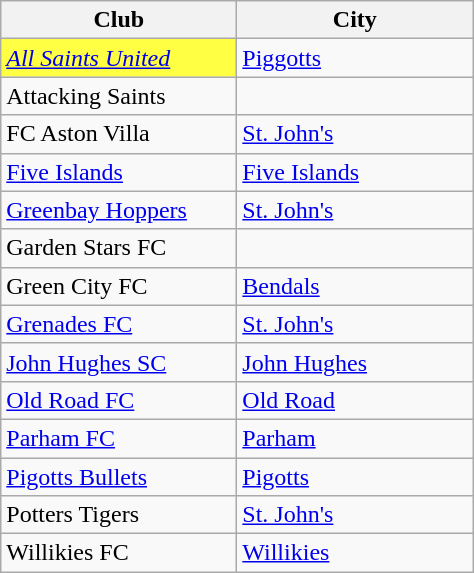<table class="wikitable">
<tr>
<th width="150px">Club</th>
<th width="150px">City</th>
</tr>
<tr>
<td style="background:#FFFF44"><em><a href='#'>All Saints United</a></em></td>
<td><a href='#'>Piggotts</a></td>
</tr>
<tr>
<td>Attacking Saints</td>
<td></td>
</tr>
<tr>
<td>FC Aston Villa</td>
<td><a href='#'>St. John's</a></td>
</tr>
<tr>
<td><a href='#'>Five Islands</a></td>
<td><a href='#'>Five Islands</a></td>
</tr>
<tr>
<td><a href='#'>Greenbay Hoppers</a></td>
<td><a href='#'>St. John's</a></td>
</tr>
<tr>
<td>Garden Stars FC</td>
<td></td>
</tr>
<tr>
<td>Green City FC</td>
<td><a href='#'>Bendals</a></td>
</tr>
<tr>
<td><a href='#'>Grenades FC</a></td>
<td><a href='#'>St. John's</a></td>
</tr>
<tr>
<td><a href='#'>John Hughes SC</a></td>
<td><a href='#'>John Hughes</a></td>
</tr>
<tr>
<td><a href='#'>Old Road FC</a></td>
<td><a href='#'>Old Road</a></td>
</tr>
<tr>
<td><a href='#'>Parham FC</a></td>
<td><a href='#'>Parham</a></td>
</tr>
<tr>
<td><a href='#'>Pigotts Bullets</a></td>
<td><a href='#'>Pigotts</a></td>
</tr>
<tr>
<td>Potters Tigers</td>
<td><a href='#'>St. John's</a></td>
</tr>
<tr>
<td>Willikies FC</td>
<td><a href='#'>Willikies</a></td>
</tr>
</table>
